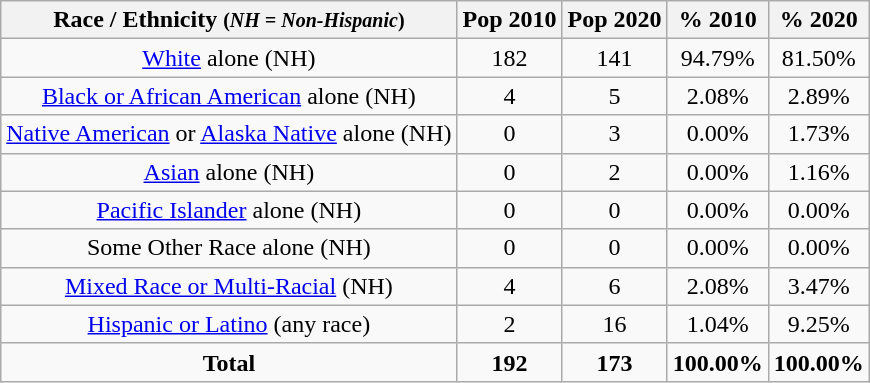<table class="wikitable" style="text-align:center;">
<tr>
<th>Race / Ethnicity <small>(<em>NH = Non-Hispanic</em>)</small></th>
<th>Pop 2010</th>
<th>Pop 2020</th>
<th>% 2010</th>
<th>% 2020</th>
</tr>
<tr>
<td><a href='#'>White</a> alone (NH)</td>
<td>182</td>
<td>141</td>
<td>94.79%</td>
<td>81.50%</td>
</tr>
<tr>
<td><a href='#'>Black or African American</a> alone (NH)</td>
<td>4</td>
<td>5</td>
<td>2.08%</td>
<td>2.89%</td>
</tr>
<tr>
<td><a href='#'>Native American</a> or <a href='#'>Alaska Native</a> alone (NH)</td>
<td>0</td>
<td>3</td>
<td>0.00%</td>
<td>1.73%</td>
</tr>
<tr>
<td><a href='#'>Asian</a> alone (NH)</td>
<td>0</td>
<td>2</td>
<td>0.00%</td>
<td>1.16%</td>
</tr>
<tr>
<td><a href='#'>Pacific Islander</a> alone (NH)</td>
<td>0</td>
<td>0</td>
<td>0.00%</td>
<td>0.00%</td>
</tr>
<tr>
<td>Some Other Race alone (NH)</td>
<td>0</td>
<td>0</td>
<td>0.00%</td>
<td>0.00%</td>
</tr>
<tr>
<td><a href='#'>Mixed Race or Multi-Racial</a> (NH)</td>
<td>4</td>
<td>6</td>
<td>2.08%</td>
<td>3.47%</td>
</tr>
<tr>
<td><a href='#'>Hispanic or Latino</a> (any race)</td>
<td>2</td>
<td>16</td>
<td>1.04%</td>
<td>9.25%</td>
</tr>
<tr>
<td><strong>Total</strong></td>
<td><strong>192</strong></td>
<td><strong>173</strong></td>
<td><strong>100.00%</strong></td>
<td><strong>100.00%</strong></td>
</tr>
</table>
